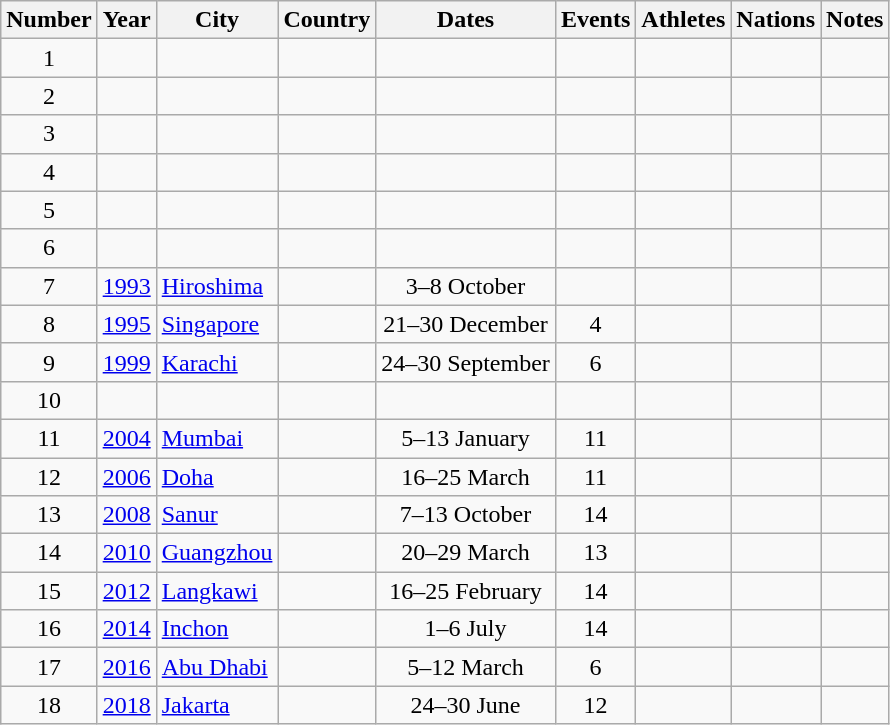<table class="wikitable">
<tr>
<th>Number</th>
<th>Year</th>
<th>City</th>
<th>Country</th>
<th>Dates</th>
<th>Events</th>
<th>Athletes</th>
<th>Nations</th>
<th>Notes</th>
</tr>
<tr>
<td align=center>1</td>
<td align=center></td>
<td></td>
<td></td>
<td align=center></td>
<td align=center></td>
<td align=center></td>
<td align=center></td>
<td></td>
</tr>
<tr>
<td align=center>2</td>
<td align=center></td>
<td></td>
<td></td>
<td align=center></td>
<td align=center></td>
<td align=center></td>
<td align=center></td>
<td></td>
</tr>
<tr>
<td align=center>3</td>
<td align=center></td>
<td></td>
<td></td>
<td align=center></td>
<td align=center></td>
<td align=center></td>
<td align=center></td>
<td></td>
</tr>
<tr>
<td align=center>4</td>
<td align=center></td>
<td></td>
<td></td>
<td align=center></td>
<td align=center></td>
<td align=center></td>
<td align=center></td>
<td></td>
</tr>
<tr>
<td align=center>5</td>
<td align=center></td>
<td></td>
<td></td>
<td align=center></td>
<td align=center></td>
<td align=center></td>
<td align=center></td>
<td></td>
</tr>
<tr>
<td align=center>6</td>
<td align=center></td>
<td></td>
<td></td>
<td align=center></td>
<td align=center></td>
<td align=center></td>
<td align=center></td>
<td></td>
</tr>
<tr>
<td align=center>7</td>
<td><a href='#'>1993</a></td>
<td><a href='#'>Hiroshima</a></td>
<td></td>
<td align=center>3–8 October</td>
<td align=center></td>
<td align=center></td>
<td align=center></td>
<td></td>
</tr>
<tr>
<td align=center>8</td>
<td><a href='#'>1995</a></td>
<td><a href='#'>Singapore</a></td>
<td></td>
<td align=center>21–30 December</td>
<td align=center>4</td>
<td align=center></td>
<td align=center></td>
<td></td>
</tr>
<tr>
<td align=center>9</td>
<td><a href='#'>1999</a></td>
<td><a href='#'>Karachi</a></td>
<td></td>
<td align=center>24–30 September</td>
<td align=center>6</td>
<td align=center></td>
<td align=center></td>
<td></td>
</tr>
<tr>
<td align=center>10</td>
<td align=center></td>
<td></td>
<td></td>
<td align=center></td>
<td align=center></td>
<td align=center></td>
<td align=center></td>
<td></td>
</tr>
<tr>
<td align=center>11</td>
<td><a href='#'>2004</a></td>
<td><a href='#'>Mumbai</a></td>
<td></td>
<td align=center>5–13 January</td>
<td align=center>11</td>
<td align=center></td>
<td align=center></td>
<td></td>
</tr>
<tr>
<td align=center>12</td>
<td><a href='#'>2006</a></td>
<td><a href='#'>Doha</a></td>
<td></td>
<td align=center>16–25 March</td>
<td align=center>11</td>
<td align=center></td>
<td align=center></td>
<td></td>
</tr>
<tr>
<td align=center>13</td>
<td><a href='#'>2008</a></td>
<td><a href='#'>Sanur</a></td>
<td></td>
<td align=center>7–13 October</td>
<td align=center>14</td>
<td align=center></td>
<td align=center></td>
<td></td>
</tr>
<tr>
<td align=center>14</td>
<td><a href='#'>2010</a></td>
<td><a href='#'>Guangzhou</a></td>
<td></td>
<td align=center>20–29 March</td>
<td align=center>13</td>
<td align=center></td>
<td align=center></td>
<td></td>
</tr>
<tr>
<td align=center>15</td>
<td><a href='#'>2012</a></td>
<td><a href='#'>Langkawi</a></td>
<td></td>
<td align=center>16–25 February</td>
<td align=center>14</td>
<td align=center></td>
<td align=center></td>
<td></td>
</tr>
<tr>
<td align=center>16</td>
<td><a href='#'>2014</a></td>
<td><a href='#'>Inchon</a></td>
<td></td>
<td align=center>1–6 July</td>
<td align=center>14</td>
<td align=center></td>
<td align=center></td>
<td></td>
</tr>
<tr>
<td align=center>17</td>
<td><a href='#'>2016</a></td>
<td><a href='#'>Abu Dhabi</a></td>
<td></td>
<td align=center>5–12 March</td>
<td align=center>6</td>
<td align=center></td>
<td align=center></td>
<td></td>
</tr>
<tr>
<td align=center>18</td>
<td><a href='#'>2018</a></td>
<td><a href='#'>Jakarta</a></td>
<td></td>
<td align=center>24–30 June</td>
<td align=center>12</td>
<td align=center></td>
<td align=center></td>
<td></td>
</tr>
</table>
